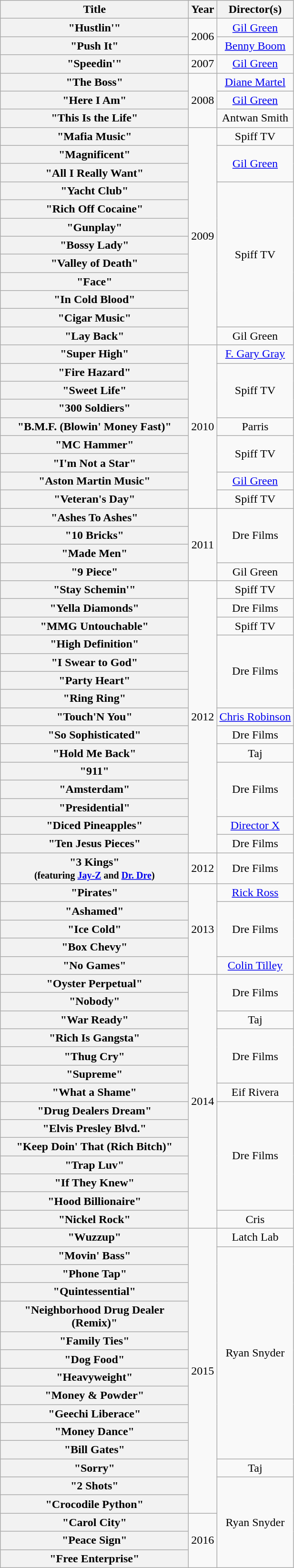<table class="wikitable plainrowheaders" style="text-align:center;">
<tr>
<th scope="col" style="width:16em;">Title</th>
<th scope="col">Year</th>
<th scope="col">Director(s)</th>
</tr>
<tr>
<th scope="row">"Hustlin'"</th>
<td rowspan="2">2006</td>
<td><a href='#'>Gil Green</a></td>
</tr>
<tr>
<th scope="row">"Push It"</th>
<td><a href='#'>Benny Boom</a></td>
</tr>
<tr>
<th scope="row">"Speedin'"<br></th>
<td>2007</td>
<td><a href='#'>Gil Green</a></td>
</tr>
<tr>
<th scope="row">"The Boss"<br></th>
<td rowspan="3">2008</td>
<td><a href='#'>Diane Martel</a></td>
</tr>
<tr>
<th scope="row">"Here I Am"<br></th>
<td><a href='#'>Gil Green</a></td>
</tr>
<tr>
<th scope="row">"This Is the Life"<br></th>
<td>Antwan Smith</td>
</tr>
<tr>
<th scope="row">"Mafia Music"</th>
<td rowspan="12">2009</td>
<td>Spiff TV</td>
</tr>
<tr>
<th scope="row">"Magnificent"<br></th>
<td rowspan="2"><a href='#'>Gil Green</a></td>
</tr>
<tr>
<th scope="row">"All I Really Want"<br></th>
</tr>
<tr>
<th scope="row">"Yacht Club"</th>
<td rowspan="8">Spiff TV</td>
</tr>
<tr>
<th scope="row">"Rich Off Cocaine"<br></th>
</tr>
<tr>
<th scope="row">"Gunplay"<br></th>
</tr>
<tr>
<th scope="row">"Bossy Lady"<br></th>
</tr>
<tr>
<th scope="row">"Valley of Death"</th>
</tr>
<tr>
<th scope="row">"Face"<br></th>
</tr>
<tr>
<th scope="row">"In Cold Blood"</th>
</tr>
<tr>
<th scope="row">"Cigar Music"<br></th>
</tr>
<tr>
<th scope="row">"Lay Back" <br></th>
<td>Gil Green</td>
</tr>
<tr>
<th scope="row">"Super High"<br></th>
<td rowspan="9">2010</td>
<td><a href='#'>F. Gary Gray</a></td>
</tr>
<tr>
<th scope="row">"Fire Hazard"</th>
<td rowspan="3">Spiff TV</td>
</tr>
<tr>
<th scope="row">"Sweet Life"<br></th>
</tr>
<tr>
<th scope="row">"300 Soldiers"</th>
</tr>
<tr>
<th scope="row">"B.M.F. (Blowin' Money Fast)"<br></th>
<td>Parris</td>
</tr>
<tr>
<th scope="row">"MC Hammer"<br></th>
<td rowspan="2">Spiff TV</td>
</tr>
<tr>
<th scope="row">"I'm Not a Star"</th>
</tr>
<tr>
<th scope="row">"Aston Martin Music"<br></th>
<td><a href='#'>Gil Green</a></td>
</tr>
<tr>
<th scope="row">"Veteran's Day"<br></th>
<td>Spiff TV</td>
</tr>
<tr>
<th scope="row">"Ashes To Ashes"</th>
<td rowspan="4">2011</td>
<td rowspan="3">Dre Films</td>
</tr>
<tr>
<th scope="row">"10 Bricks"<br></th>
</tr>
<tr>
<th scope="row">"Made Men"<br></th>
</tr>
<tr>
<th scope="row">"9 Piece"<br></th>
<td>Gil Green</td>
</tr>
<tr>
<th scope="row">"Stay Schemin'"<br></th>
<td rowspan="15">2012</td>
<td>Spiff TV</td>
</tr>
<tr>
<th scope="row">"Yella Diamonds"</th>
<td>Dre Films</td>
</tr>
<tr>
<th scope="row">"MMG Untouchable"</th>
<td>Spiff TV</td>
</tr>
<tr>
<th scope="row">"High Definition"</th>
<td rowspan="4">Dre Films</td>
</tr>
<tr>
<th scope="row">"I Swear to God"</th>
</tr>
<tr>
<th scope="row">"Party Heart"<br></th>
</tr>
<tr>
<th scope="row">"Ring Ring"<br></th>
</tr>
<tr>
<th scope="row">"Touch'N You"<br></th>
<td><a href='#'>Chris Robinson</a></td>
</tr>
<tr>
<th scope="row">"So Sophisticated"<br></th>
<td>Dre Films</td>
</tr>
<tr>
<th scope="row">"Hold Me Back"</th>
<td>Taj</td>
</tr>
<tr>
<th scope="row">"911"</th>
<td rowspan="3">Dre Films</td>
</tr>
<tr>
<th scope="row">"Amsterdam"</th>
</tr>
<tr>
<th scope="row">"Presidential"<br></th>
</tr>
<tr>
<th scope="row">"Diced Pineapples"<br></th>
<td><a href='#'>Director X</a></td>
</tr>
<tr>
<th scope="row">"Ten Jesus Pieces"<br></th>
<td>Dre Films</td>
</tr>
<tr>
<th scope="row">"3 Kings"<br><small>(featuring <a href='#'>Jay-Z</a> and <a href='#'>Dr. Dre</a>)</small></th>
<td>2012</td>
<td>Dre Films</td>
</tr>
<tr>
<th scope="row">"Pirates"</th>
<td rowspan="5">2013</td>
<td><a href='#'>Rick Ross</a></td>
</tr>
<tr>
<th scope="row">"Ashamed"</th>
<td rowspan="3">Dre Films</td>
</tr>
<tr>
<th scope="row">"Ice Cold"<br></th>
</tr>
<tr>
<th scope="row">"Box Chevy"</th>
</tr>
<tr>
<th scope="row">"No Games"<br></th>
<td><a href='#'>Colin Tilley</a></td>
</tr>
<tr>
<th scope="row">"Oyster Perpetual"</th>
<td rowspan="14">2014</td>
<td rowspan="2">Dre Films</td>
</tr>
<tr>
<th scope="row">"Nobody"<br></th>
</tr>
<tr>
<th scope="row">"War Ready"<br></th>
<td>Taj</td>
</tr>
<tr>
<th scope="row">"Rich Is Gangsta"</th>
<td rowspan="3">Dre Films</td>
</tr>
<tr>
<th scope="row">"Thug Cry"<br></th>
</tr>
<tr>
<th scope="row">"Supreme"</th>
</tr>
<tr>
<th scope="row">"What a Shame"<br></th>
<td>Eif Rivera</td>
</tr>
<tr>
<th scope="row">"Drug Dealers Dream"</th>
<td rowspan="6">Dre Films</td>
</tr>
<tr>
<th scope="row">"Elvis Presley Blvd."<br></th>
</tr>
<tr>
<th scope="row">"Keep Doin' That (Rich Bitch)"<br></th>
</tr>
<tr>
<th scope="row">"Trap Luv"<br></th>
</tr>
<tr>
<th scope="row">"If They Knew"<br></th>
</tr>
<tr>
<th scope="row">"Hood Billionaire"</th>
</tr>
<tr>
<th scope="row">"Nickel Rock"<br></th>
<td>Cris</td>
</tr>
<tr>
<th scope="row">"Wuzzup"</th>
<td rowspan="15">2015</td>
<td>Latch Lab</td>
</tr>
<tr>
<th scope="row">"Movin' Bass"<br></th>
<td rowspan="11">Ryan Snyder</td>
</tr>
<tr>
<th scope="row">"Phone Tap"</th>
</tr>
<tr>
<th scope="row">"Quintessential"<br></th>
</tr>
<tr>
<th scope="row">"Neighborhood Drug Dealer (Remix)"<br></th>
</tr>
<tr>
<th scope="row">"Family Ties"</th>
</tr>
<tr>
<th scope="row">"Dog Food"</th>
</tr>
<tr>
<th scope="row">"Heavyweight"<br></th>
</tr>
<tr>
<th scope="row">"Money & Powder"</th>
</tr>
<tr>
<th scope="row">"Geechi Liberace"</th>
</tr>
<tr>
<th scope="row">"Money Dance"<br></th>
</tr>
<tr>
<th scope="row">"Bill Gates"</th>
</tr>
<tr>
<th scope="row">"Sorry"<br></th>
<td>Taj</td>
</tr>
<tr>
<th scope="row">"2 Shots"</th>
<td rowspan="5">Ryan Snyder</td>
</tr>
<tr>
<th scope="row">"Crocodile Python"</th>
</tr>
<tr>
<th scope="row">"Carol City"</th>
<td rowspan="3">2016</td>
</tr>
<tr>
<th scope="row">"Peace Sign"</th>
</tr>
<tr>
<th scope="row">"Free Enterprise"<br></th>
</tr>
</table>
